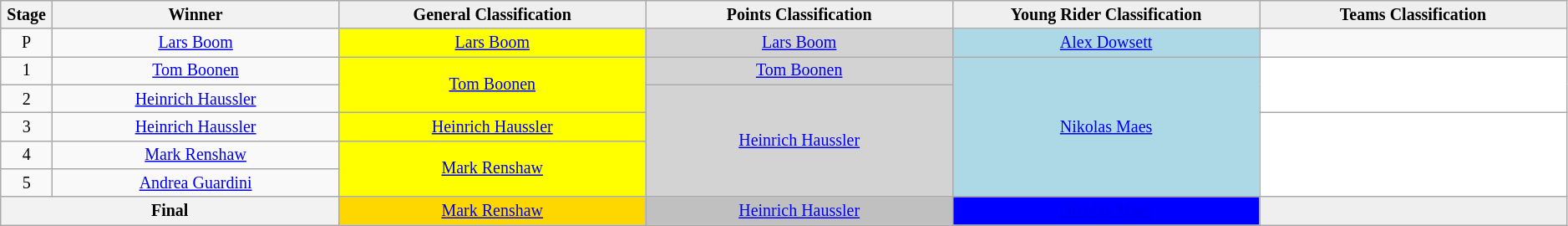<table class="wikitable" style="text-align: center; font-size:smaller;">
<tr style="background-color: #efefef;">
<th width="1%">Stage</th>
<th width="14%">Winner</th>
<th style="background:#EFEFEF;" width="15%">General Classification<br></th>
<th style="background:#EFEFEF;" width="15%">Points Classification<br></th>
<th style="background:#EFEFEF"  width="15%">Young Rider Classification<br></th>
<th style="background:#EFEFEF;" width="15%">Teams Classification</th>
</tr>
<tr>
<td>P</td>
<td><a href='#'>Lars Boom</a></td>
<td style="background:yellow;" rowspan="1"><a href='#'>Lars Boom</a></td>
<td style="background:lightgrey;" rowspan="1"><a href='#'>Lars Boom</a></td>
<td style="background:lightblue;"><a href='#'>Alex Dowsett</a></td>
<td></td>
</tr>
<tr>
<td>1</td>
<td><a href='#'>Tom Boonen</a></td>
<td style="background:yellow;" rowspan="2"><a href='#'>Tom Boonen</a></td>
<td style="background:lightgrey;" rowspan="1"><a href='#'>Tom Boonen</a></td>
<td style="background:lightblue;" rowspan="5"><a href='#'>Nikolas Maes</a></td>
<td style="background:white;" rowspan="2"></td>
</tr>
<tr>
<td>2</td>
<td><a href='#'>Heinrich Haussler</a></td>
<td style="background:lightgrey;" rowspan="4"><a href='#'>Heinrich Haussler</a></td>
</tr>
<tr>
<td>3</td>
<td><a href='#'>Heinrich Haussler</a></td>
<td style="background:yellow;" rowspan="1"><a href='#'>Heinrich Haussler</a></td>
<td style="background:white;" rowspan="3"></td>
</tr>
<tr>
<td>4</td>
<td><a href='#'>Mark Renshaw</a></td>
<td style="background:yellow;" rowspan="2"><a href='#'>Mark Renshaw</a></td>
</tr>
<tr>
<td>5</td>
<td><a href='#'>Andrea Guardini</a></td>
</tr>
<tr>
<th colspan=2><strong>Final</strong></th>
<td style="background:gold;" rowspan="1"><a href='#'>Mark Renshaw</a></td>
<td style="background:silver;" rowspan="1"><a href='#'>Heinrich Haussler</a></td>
<td style="background:blue;" rowspan="1"><a href='#'><span>Nikolas Maes</span></a></td>
<td style="background:#EFEFEF;" rowspan="1"></td>
</tr>
</table>
